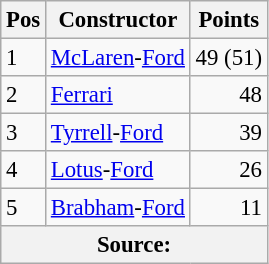<table class="wikitable" style="font-size: 95%;">
<tr>
<th>Pos</th>
<th>Constructor</th>
<th>Points</th>
</tr>
<tr>
<td>1</td>
<td> <a href='#'>McLaren</a>-<a href='#'>Ford</a></td>
<td align="right">49 (51)</td>
</tr>
<tr>
<td>2</td>
<td> <a href='#'>Ferrari</a></td>
<td align="right">48</td>
</tr>
<tr>
<td>3</td>
<td> <a href='#'>Tyrrell</a>-<a href='#'>Ford</a></td>
<td align="right">39</td>
</tr>
<tr>
<td>4</td>
<td> <a href='#'>Lotus</a>-<a href='#'>Ford</a></td>
<td align="right">26</td>
</tr>
<tr>
<td>5</td>
<td> <a href='#'>Brabham</a>-<a href='#'>Ford</a></td>
<td align="right">11</td>
</tr>
<tr>
<th colspan=4>Source:</th>
</tr>
</table>
